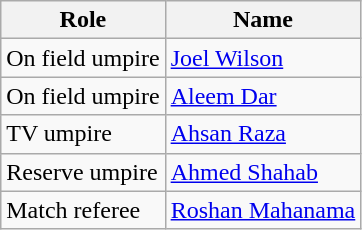<table class="wikitable">
<tr>
<th>Role</th>
<th>Name</th>
</tr>
<tr>
<td>On field umpire</td>
<td><a href='#'>Joel Wilson</a></td>
</tr>
<tr>
<td>On field umpire</td>
<td><a href='#'>Aleem Dar</a></td>
</tr>
<tr>
<td>TV umpire</td>
<td><a href='#'>Ahsan Raza</a></td>
</tr>
<tr>
<td>Reserve umpire</td>
<td><a href='#'>Ahmed Shahab</a></td>
</tr>
<tr>
<td>Match referee</td>
<td><a href='#'>Roshan Mahanama</a></td>
</tr>
</table>
